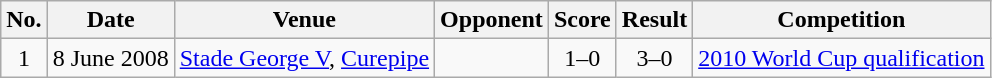<table class="wikitable sortable">
<tr>
<th scope="col">No.</th>
<th scope="col">Date</th>
<th scope="col">Venue</th>
<th scope="col">Opponent</th>
<th scope="col">Score</th>
<th scope="col">Result</th>
<th scope="col">Competition</th>
</tr>
<tr>
<td style="text-align:center">1</td>
<td>8 June 2008</td>
<td><a href='#'>Stade George V</a>, <a href='#'>Curepipe</a></td>
<td></td>
<td style="text-align:center">1–0</td>
<td style="text-align:center">3–0</td>
<td><a href='#'>2010 World Cup qualification</a></td>
</tr>
</table>
